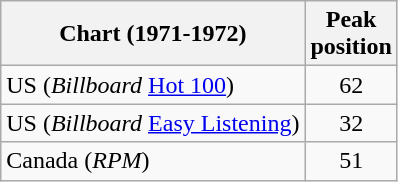<table class="wikitable sortable">
<tr>
<th>Chart (1971-1972)</th>
<th>Peak<br>position</th>
</tr>
<tr>
<td>US (<em>Billboard</em> <a href='#'>Hot 100</a>)</td>
<td align="center">62</td>
</tr>
<tr>
<td>US (<em>Billboard</em> <a href='#'>Easy Listening</a>)</td>
<td align="center">32</td>
</tr>
<tr>
<td>Canada (<em>RPM</em>)</td>
<td align="center">51</td>
</tr>
</table>
